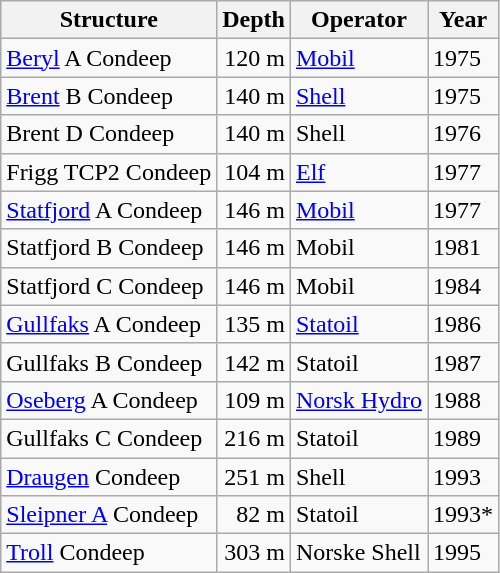<table class="wikitable sortable">
<tr>
<th>Structure</th>
<th>Depth</th>
<th>Operator</th>
<th>Year</th>
</tr>
<tr>
<td><a href='#'>Beryl</a> A Condeep</td>
<td align="right">120 m</td>
<td><a href='#'>Mobil</a></td>
<td>1975</td>
</tr>
<tr>
<td><a href='#'>Brent</a> B Condeep</td>
<td align="right">140 m</td>
<td><a href='#'>Shell</a></td>
<td>1975</td>
</tr>
<tr>
<td>Brent D Condeep</td>
<td align="right">140 m</td>
<td>Shell</td>
<td>1976</td>
</tr>
<tr>
<td>Frigg TCP2 Condeep</td>
<td align="right">104 m</td>
<td><a href='#'>Elf</a></td>
<td>1977</td>
</tr>
<tr>
<td><a href='#'>Statfjord</a> A Condeep</td>
<td align="right">146 m</td>
<td><a href='#'>Mobil</a></td>
<td>1977</td>
</tr>
<tr>
<td>Statfjord B Condeep</td>
<td align="right">146 m</td>
<td>Mobil</td>
<td>1981</td>
</tr>
<tr>
<td>Statfjord C Condeep</td>
<td align="right">146 m</td>
<td>Mobil</td>
<td>1984</td>
</tr>
<tr>
<td><a href='#'>Gullfaks</a> A Condeep</td>
<td align="right">135 m</td>
<td><a href='#'>Statoil</a></td>
<td>1986</td>
</tr>
<tr>
<td>Gullfaks B Condeep</td>
<td align="right">142 m</td>
<td>Statoil</td>
<td>1987</td>
</tr>
<tr>
<td><a href='#'>Oseberg</a> A Condeep</td>
<td align="right">109 m</td>
<td><a href='#'>Norsk Hydro</a></td>
<td>1988</td>
</tr>
<tr>
<td>Gullfaks C Condeep</td>
<td align="right">216 m</td>
<td>Statoil</td>
<td>1989</td>
</tr>
<tr>
<td><a href='#'>Draugen</a> Condeep</td>
<td align="right">251 m</td>
<td>Shell</td>
<td>1993</td>
</tr>
<tr>
<td><a href='#'>Sleipner A</a> Condeep</td>
<td align="right">82 m</td>
<td>Statoil</td>
<td>1993*</td>
</tr>
<tr>
<td><a href='#'>Troll</a> Condeep</td>
<td align="right">303 m</td>
<td>Norske Shell</td>
<td>1995</td>
</tr>
</table>
